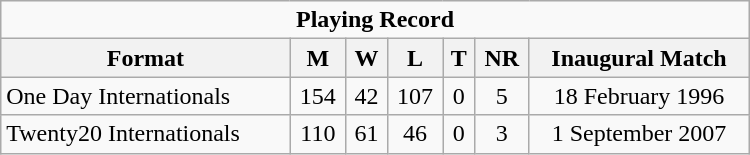<table class="wikitable" style="text-align: center; width: 500px;">
<tr>
<td colspan=7 align="center"><strong>Playing Record</strong></td>
</tr>
<tr>
<th>Format</th>
<th>M</th>
<th>W</th>
<th>L</th>
<th>T</th>
<th>NR</th>
<th>Inaugural Match</th>
</tr>
<tr>
<td align="left">One Day Internationals</td>
<td>154</td>
<td>42</td>
<td>107</td>
<td>0</td>
<td>5</td>
<td>18 February 1996</td>
</tr>
<tr>
<td align="left">Twenty20 Internationals</td>
<td>110</td>
<td>61</td>
<td>46</td>
<td>0</td>
<td>3</td>
<td>1 September 2007</td>
</tr>
</table>
